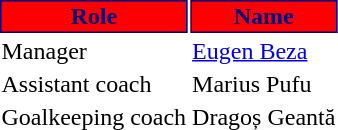<table class="toccolours">
<tr>
<th style="background:#FF0000;color:#000080;border:1px solid #000080;">Role</th>
<th style="background:#FF0000;color:#000080;border:1px solid #000080;">Name</th>
</tr>
<tr>
<td>Manager</td>
<td> <a href='#'>Eugen Beza</a></td>
</tr>
<tr>
<td>Assistant coach</td>
<td> Marius Pufu</td>
</tr>
<tr>
<td>Goalkeeping coach</td>
<td> Dragoș Geantă</td>
</tr>
</table>
